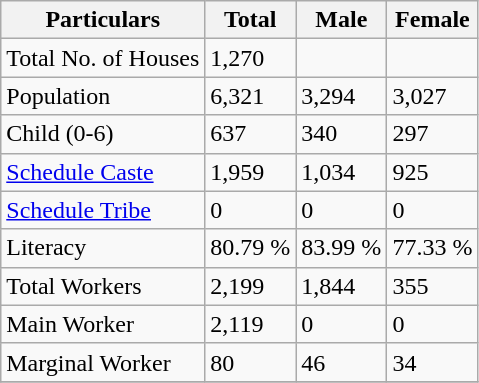<table class="wikitable sortable">
<tr>
<th>Particulars</th>
<th>Total</th>
<th>Male</th>
<th>Female</th>
</tr>
<tr>
<td>Total No. of Houses</td>
<td>1,270</td>
<td></td>
<td></td>
</tr>
<tr>
<td>Population</td>
<td>6,321</td>
<td>3,294</td>
<td>3,027</td>
</tr>
<tr>
<td>Child (0-6)</td>
<td>637</td>
<td>340</td>
<td>297</td>
</tr>
<tr>
<td><a href='#'>Schedule Caste</a></td>
<td>1,959</td>
<td>1,034</td>
<td>925</td>
</tr>
<tr>
<td><a href='#'>Schedule Tribe</a></td>
<td>0</td>
<td>0</td>
<td>0</td>
</tr>
<tr>
<td>Literacy</td>
<td>80.79  %</td>
<td>83.99  %</td>
<td>77.33 %</td>
</tr>
<tr>
<td>Total Workers</td>
<td>2,199</td>
<td>1,844</td>
<td>355</td>
</tr>
<tr>
<td>Main Worker</td>
<td>2,119</td>
<td>0</td>
<td>0</td>
</tr>
<tr>
<td>Marginal Worker</td>
<td>80</td>
<td>46</td>
<td>34</td>
</tr>
<tr>
</tr>
</table>
